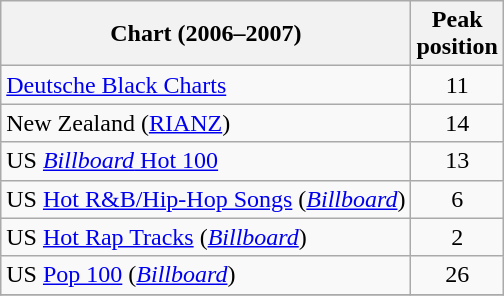<table class="wikitable">
<tr>
<th>Chart (2006–2007)</th>
<th>Peak<br>position</th>
</tr>
<tr>
<td align="left"><a href='#'>Deutsche Black Charts</a></td>
<td align="center">11</td>
</tr>
<tr>
<td align="left">New Zealand (<a href='#'>RIANZ</a>)</td>
<td align="center">14</td>
</tr>
<tr>
<td align="left">US <a href='#'><em>Billboard</em> Hot 100</a></td>
<td align="center">13</td>
</tr>
<tr>
<td align="left">US <a href='#'>Hot R&B/Hip-Hop Songs</a> (<a href='#'><em>Billboard</em></a>)</td>
<td align="center">6</td>
</tr>
<tr>
<td align="left">US <a href='#'>Hot Rap Tracks</a> (<a href='#'><em>Billboard</em></a>)</td>
<td align="center">2</td>
</tr>
<tr>
<td align="left">US <a href='#'>Pop 100</a> (<a href='#'><em>Billboard</em></a>)</td>
<td align="center">26</td>
</tr>
<tr>
</tr>
</table>
